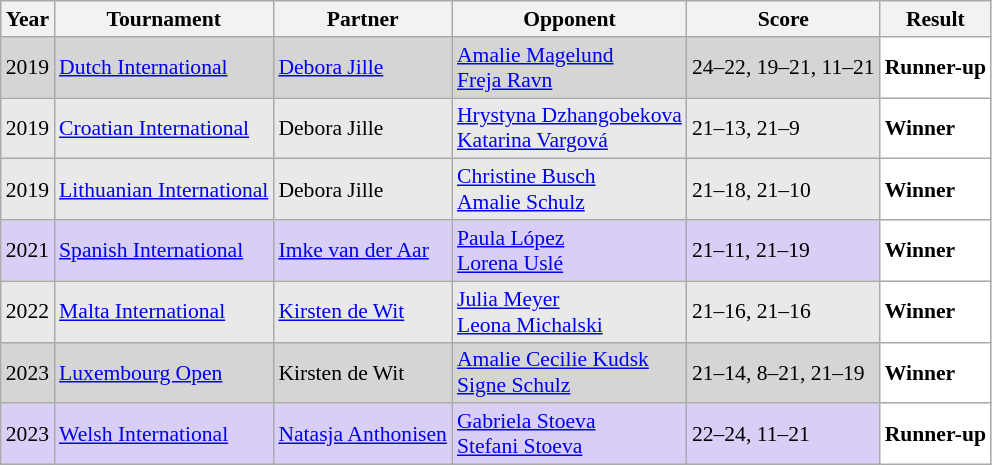<table class="sortable wikitable" style="font-size: 90%;">
<tr>
<th>Year</th>
<th>Tournament</th>
<th>Partner</th>
<th>Opponent</th>
<th>Score</th>
<th>Result</th>
</tr>
<tr style="background:#D5D5D5">
<td align="center">2019</td>
<td align="left"><a href='#'>Dutch International</a></td>
<td align="left"> <a href='#'>Debora Jille</a></td>
<td align="left"> <a href='#'>Amalie Magelund</a><br> <a href='#'>Freja Ravn</a></td>
<td align="left">24–22, 19–21, 11–21</td>
<td style="text-align:left; background:white"> <strong>Runner-up</strong></td>
</tr>
<tr style="background:#E9E9E9">
<td align="center">2019</td>
<td align="left"><a href='#'>Croatian International</a></td>
<td align="left"> Debora Jille</td>
<td align="left"> <a href='#'>Hrystyna Dzhangobekova</a><br> <a href='#'>Katarina Vargová</a></td>
<td align="left">21–13, 21–9</td>
<td style="text-align:left; background:white"> <strong>Winner</strong></td>
</tr>
<tr style="background:#E9E9E9">
<td align="center">2019</td>
<td align="left"><a href='#'>Lithuanian International</a></td>
<td align="left"> Debora Jille</td>
<td align="left"> <a href='#'>Christine Busch</a><br> <a href='#'>Amalie Schulz</a></td>
<td align="left">21–18, 21–10</td>
<td style="text-align:left; background:white"> <strong>Winner</strong></td>
</tr>
<tr style="background:#D8CEF6">
<td align="center">2021</td>
<td align="left"><a href='#'>Spanish International</a></td>
<td align="left"> <a href='#'>Imke van der Aar</a></td>
<td align="left"> <a href='#'>Paula López</a><br> <a href='#'>Lorena Uslé</a></td>
<td align="left">21–11, 21–19</td>
<td style="text-align:left; background:white"> <strong>Winner</strong></td>
</tr>
<tr style="background:#E9E9E9">
<td align="center">2022</td>
<td align="left"><a href='#'>Malta International</a></td>
<td align="left"> <a href='#'>Kirsten de Wit</a></td>
<td align="left"> <a href='#'>Julia Meyer</a><br> <a href='#'>Leona Michalski</a></td>
<td align="left">21–16, 21–16</td>
<td style="text-align:left; background:white"> <strong>Winner</strong></td>
</tr>
<tr style="background:#D5D5D5">
<td align="center">2023</td>
<td align="left"><a href='#'>Luxembourg Open</a></td>
<td align="left"> Kirsten de Wit</td>
<td align="left"> <a href='#'>Amalie Cecilie Kudsk</a><br> <a href='#'>Signe Schulz</a></td>
<td align="left">21–14, 8–21, 21–19</td>
<td style="text-align:left; background:white"> <strong>Winner</strong></td>
</tr>
<tr style="background:#D8CEF6">
<td align="center">2023</td>
<td align="left"><a href='#'>Welsh International</a></td>
<td align="left"> <a href='#'>Natasja Anthonisen</a></td>
<td align="left"> <a href='#'>Gabriela Stoeva</a><br> <a href='#'>Stefani Stoeva</a></td>
<td align="left">22–24, 11–21</td>
<td style="text-align:left; background:white"> <strong>Runner-up</strong></td>
</tr>
</table>
